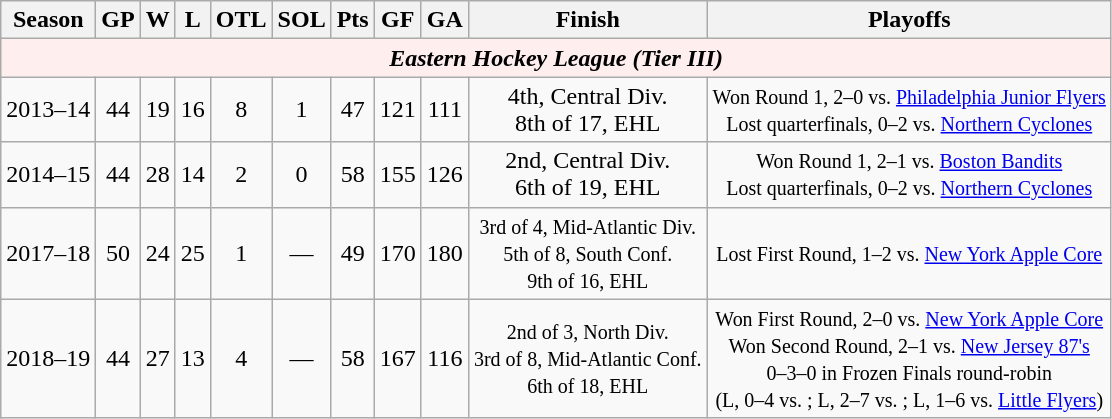<table class="wikitable" style="text-align:center">
<tr>
<th>Season</th>
<th>GP</th>
<th>W</th>
<th>L</th>
<th>OTL</th>
<th>SOL</th>
<th>Pts</th>
<th>GF</th>
<th>GA</th>
<th>Finish</th>
<th>Playoffs</th>
</tr>
<tr bgcolor="#ffeeee">
<td colspan="11"><strong><em>Eastern Hockey League (Tier III)</em></strong></td>
</tr>
<tr>
<td>2013–14</td>
<td>44</td>
<td>19</td>
<td>16</td>
<td>8</td>
<td>1</td>
<td>47</td>
<td>121</td>
<td>111</td>
<td>4th, Central Div.<br>8th of 17, EHL</td>
<td><small>Won Round 1, 2–0 vs. <a href='#'>Philadelphia Junior Flyers</a><br>Lost quarterfinals, 0–2 vs. <a href='#'>Northern Cyclones</a></small></td>
</tr>
<tr>
<td>2014–15</td>
<td>44</td>
<td>28</td>
<td>14</td>
<td>2</td>
<td>0</td>
<td>58</td>
<td>155</td>
<td>126</td>
<td>2nd, Central Div.<br>6th of 19, EHL</td>
<td><small>Won Round 1, 2–1 vs. <a href='#'>Boston Bandits</a><br>Lost quarterfinals, 0–2 vs. <a href='#'>Northern Cyclones</a></small></td>
</tr>
<tr>
<td>2017–18</td>
<td>50</td>
<td>24</td>
<td>25</td>
<td>1</td>
<td>—</td>
<td>49</td>
<td>170</td>
<td>180</td>
<td><small>3rd of 4, Mid-Atlantic Div.<br>5th of 8, South Conf.<br>9th of 16, EHL</small></td>
<td><small>Lost First Round, 1–2 vs. <a href='#'>New York Apple Core</a></small></td>
</tr>
<tr>
<td>2018–19</td>
<td>44</td>
<td>27</td>
<td>13</td>
<td>4</td>
<td>—</td>
<td>58</td>
<td>167</td>
<td>116</td>
<td><small>2nd of 3, North Div.<br>3rd of 8, Mid-Atlantic Conf.<br>6th of 18, EHL</small></td>
<td><small>Won First Round, 2–0 vs. <a href='#'>New York Apple Core</a><br>Won Second Round, 2–1 vs. <a href='#'>New Jersey 87's</a><br>0–3–0 in Frozen Finals round-robin<br>(L, 0–4 vs. ; L, 2–7 vs. ; L, 1–6 vs. <a href='#'>Little Flyers</a>)</small></td>
</tr>
</table>
